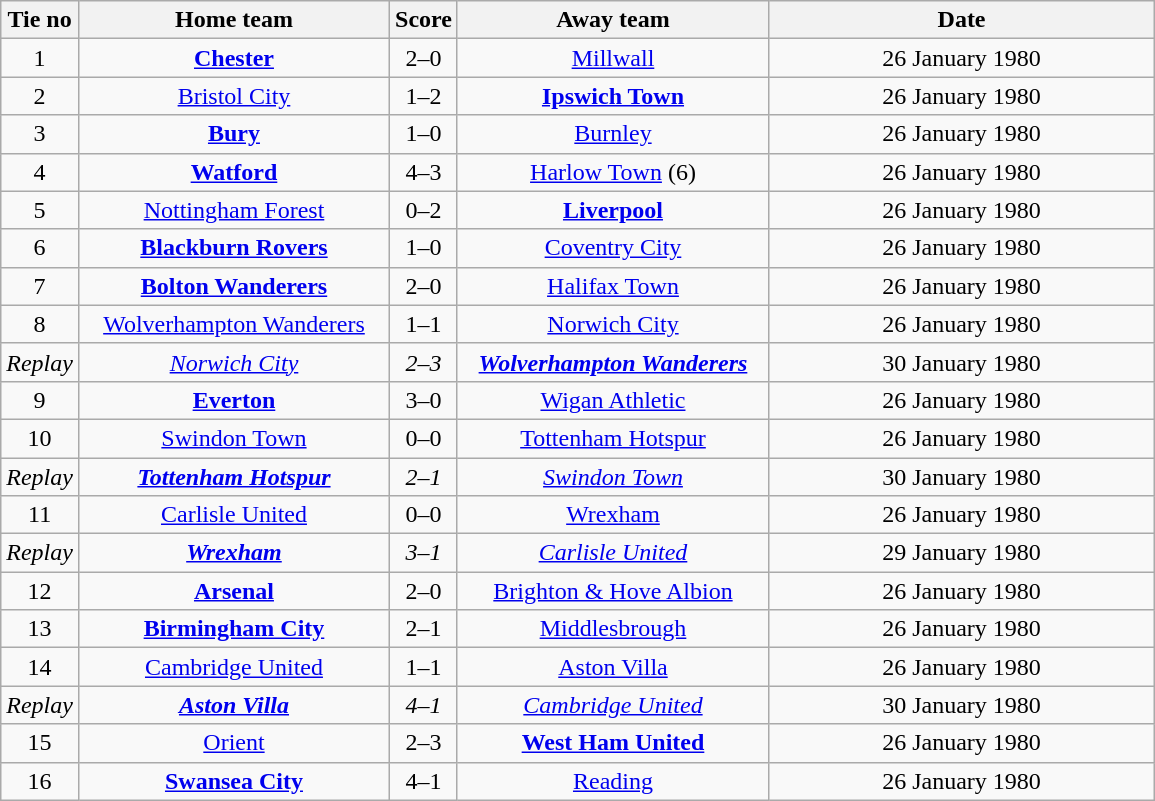<table class="wikitable" style="text-align: center">
<tr>
<th>Tie no</th>
<th width=200>Home team</th>
<th>Score</th>
<th width=200>Away team</th>
<th width=250>Date</th>
</tr>
<tr>
<td>1</td>
<td><strong><a href='#'>Chester</a></strong></td>
<td>2–0</td>
<td><a href='#'>Millwall</a></td>
<td>26 January 1980</td>
</tr>
<tr>
<td>2</td>
<td><a href='#'>Bristol City</a></td>
<td>1–2</td>
<td><strong><a href='#'>Ipswich Town</a></strong></td>
<td>26 January 1980</td>
</tr>
<tr>
<td>3</td>
<td><strong><a href='#'>Bury</a></strong></td>
<td>1–0</td>
<td><a href='#'>Burnley</a></td>
<td>26 January 1980</td>
</tr>
<tr>
<td>4</td>
<td><strong><a href='#'>Watford</a></strong></td>
<td>4–3</td>
<td><a href='#'>Harlow Town</a> (6)</td>
<td>26 January 1980</td>
</tr>
<tr>
<td>5</td>
<td><a href='#'>Nottingham Forest</a></td>
<td>0–2</td>
<td><strong><a href='#'>Liverpool</a></strong></td>
<td>26 January 1980</td>
</tr>
<tr>
<td>6</td>
<td><strong><a href='#'>Blackburn Rovers</a></strong></td>
<td>1–0</td>
<td><a href='#'>Coventry City</a></td>
<td>26 January 1980</td>
</tr>
<tr>
<td>7</td>
<td><strong><a href='#'>Bolton Wanderers</a></strong></td>
<td>2–0</td>
<td><a href='#'>Halifax Town</a></td>
<td>26 January 1980</td>
</tr>
<tr>
<td>8</td>
<td><a href='#'>Wolverhampton Wanderers</a></td>
<td>1–1</td>
<td><a href='#'>Norwich City</a></td>
<td>26 January 1980</td>
</tr>
<tr>
<td><em>Replay</em></td>
<td><em><a href='#'>Norwich City</a></em></td>
<td><em>2–3</em></td>
<td><strong><em><a href='#'>Wolverhampton Wanderers</a></em></strong></td>
<td>30 January 1980</td>
</tr>
<tr>
<td>9</td>
<td><strong><a href='#'>Everton</a></strong></td>
<td>3–0</td>
<td><a href='#'>Wigan Athletic</a></td>
<td>26 January 1980</td>
</tr>
<tr>
<td>10</td>
<td><a href='#'>Swindon Town</a></td>
<td>0–0</td>
<td><a href='#'>Tottenham Hotspur</a></td>
<td>26 January 1980</td>
</tr>
<tr>
<td><em>Replay</em></td>
<td><strong><em><a href='#'>Tottenham Hotspur</a></em></strong></td>
<td><em>2–1</em></td>
<td><em><a href='#'>Swindon Town</a></em></td>
<td>30 January 1980</td>
</tr>
<tr>
<td>11</td>
<td><a href='#'>Carlisle United</a></td>
<td>0–0</td>
<td><a href='#'>Wrexham</a></td>
<td>26 January 1980</td>
</tr>
<tr>
<td><em>Replay</em></td>
<td><strong><em><a href='#'>Wrexham</a></em></strong></td>
<td><em>3–1</em></td>
<td><em><a href='#'>Carlisle United</a></em></td>
<td>29 January 1980</td>
</tr>
<tr>
<td>12</td>
<td><strong><a href='#'>Arsenal</a></strong></td>
<td>2–0</td>
<td><a href='#'>Brighton & Hove Albion</a></td>
<td>26 January 1980</td>
</tr>
<tr>
<td>13</td>
<td><strong><a href='#'>Birmingham City</a></strong></td>
<td>2–1</td>
<td><a href='#'>Middlesbrough</a></td>
<td>26 January 1980</td>
</tr>
<tr>
<td>14</td>
<td><a href='#'>Cambridge United</a></td>
<td>1–1</td>
<td><a href='#'>Aston Villa</a></td>
<td>26 January 1980</td>
</tr>
<tr>
<td><em>Replay</em></td>
<td><strong><em><a href='#'>Aston Villa</a></em></strong></td>
<td><em>4–1</em></td>
<td><em><a href='#'>Cambridge United</a></em></td>
<td>30 January 1980</td>
</tr>
<tr>
<td>15</td>
<td><a href='#'>Orient</a></td>
<td>2–3</td>
<td><strong><a href='#'>West Ham United</a></strong></td>
<td>26 January 1980</td>
</tr>
<tr>
<td>16</td>
<td><strong><a href='#'>Swansea City</a></strong></td>
<td>4–1</td>
<td><a href='#'>Reading</a></td>
<td>26 January 1980</td>
</tr>
</table>
